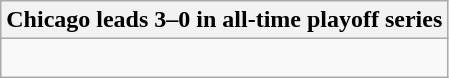<table class="wikitable collapsible collapsed">
<tr>
<th>Chicago leads 3–0 in all-time playoff series</th>
</tr>
<tr>
<td><br>

</td>
</tr>
</table>
